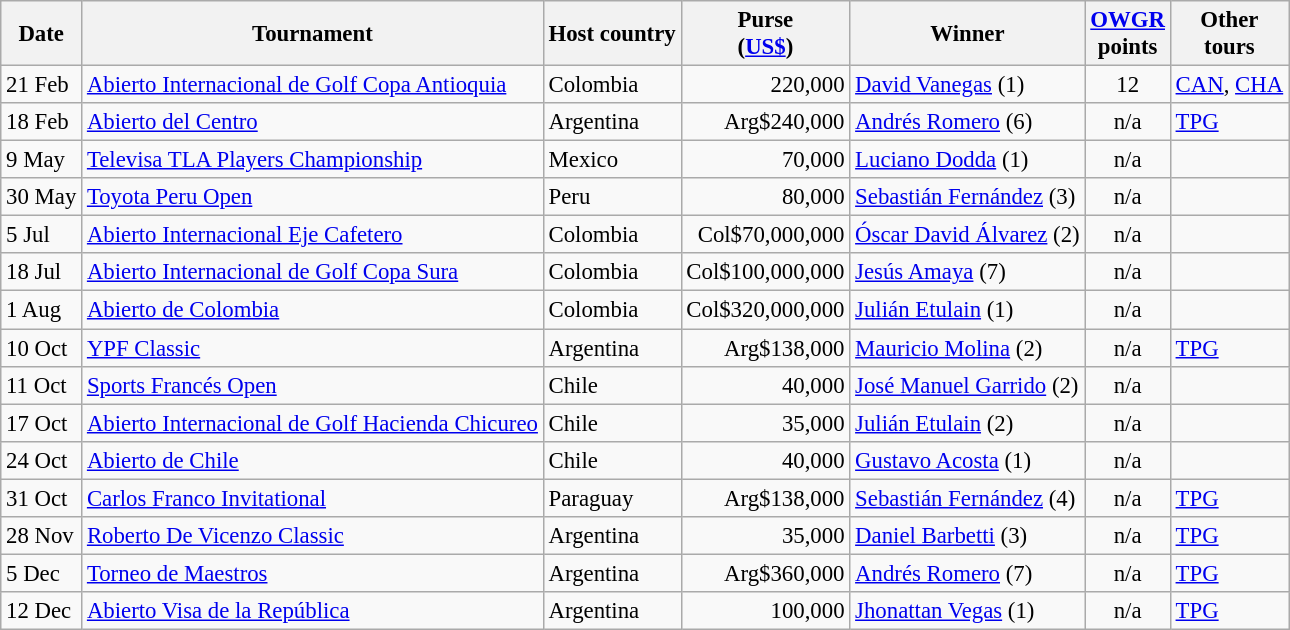<table class="wikitable" style="font-size:95%">
<tr>
<th>Date</th>
<th>Tournament</th>
<th>Host country</th>
<th>Purse<br>(<a href='#'>US$</a>)</th>
<th>Winner</th>
<th><a href='#'>OWGR</a><br>points</th>
<th>Other<br>tours</th>
</tr>
<tr>
<td>21 Feb</td>
<td><a href='#'>Abierto Internacional de Golf Copa Antioquia</a></td>
<td>Colombia</td>
<td align=right>220,000</td>
<td> <a href='#'>David Vanegas</a> (1)</td>
<td align=center>12</td>
<td><a href='#'>CAN</a>, <a href='#'>CHA</a></td>
</tr>
<tr>
<td>18 Feb</td>
<td><a href='#'>Abierto del Centro</a></td>
<td>Argentina</td>
<td align=right>Arg$240,000</td>
<td> <a href='#'>Andrés Romero</a> (6)</td>
<td align=center>n/a</td>
<td><a href='#'>TPG</a></td>
</tr>
<tr>
<td>9 May</td>
<td><a href='#'>Televisa TLA Players Championship</a></td>
<td>Mexico</td>
<td align=right>70,000</td>
<td> <a href='#'>Luciano Dodda</a> (1)</td>
<td align=center>n/a</td>
<td></td>
</tr>
<tr>
<td>30 May</td>
<td><a href='#'>Toyota Peru Open</a></td>
<td>Peru</td>
<td align=right>80,000</td>
<td> <a href='#'>Sebastián Fernández</a> (3)</td>
<td align=center>n/a</td>
<td></td>
</tr>
<tr>
<td>5 Jul</td>
<td><a href='#'>Abierto Internacional Eje Cafetero</a></td>
<td>Colombia</td>
<td align=right>Col$70,000,000</td>
<td> <a href='#'>Óscar David Álvarez</a> (2)</td>
<td align=center>n/a</td>
<td></td>
</tr>
<tr>
<td>18 Jul</td>
<td><a href='#'>Abierto Internacional de Golf Copa Sura</a></td>
<td>Colombia</td>
<td align=right>Col$100,000,000</td>
<td> <a href='#'>Jesús Amaya</a> (7)</td>
<td align=center>n/a</td>
<td></td>
</tr>
<tr>
<td>1 Aug</td>
<td><a href='#'>Abierto de Colombia</a></td>
<td>Colombia</td>
<td align=right>Col$320,000,000</td>
<td> <a href='#'>Julián Etulain</a> (1)</td>
<td align=center>n/a</td>
<td></td>
</tr>
<tr>
<td>10 Oct</td>
<td><a href='#'>YPF Classic</a></td>
<td>Argentina</td>
<td align=right>Arg$138,000</td>
<td> <a href='#'>Mauricio Molina</a> (2)</td>
<td align=center>n/a</td>
<td><a href='#'>TPG</a></td>
</tr>
<tr>
<td>11 Oct</td>
<td><a href='#'>Sports Francés Open</a></td>
<td>Chile</td>
<td align=right>40,000</td>
<td> <a href='#'>José Manuel Garrido</a> (2)</td>
<td align=center>n/a</td>
<td></td>
</tr>
<tr>
<td>17 Oct</td>
<td><a href='#'>Abierto Internacional de Golf Hacienda Chicureo</a></td>
<td>Chile</td>
<td align=right>35,000</td>
<td> <a href='#'>Julián Etulain</a> (2)</td>
<td align=center>n/a</td>
<td></td>
</tr>
<tr>
<td>24 Oct</td>
<td><a href='#'>Abierto de Chile</a></td>
<td>Chile</td>
<td align=right>40,000</td>
<td> <a href='#'>Gustavo Acosta</a> (1)</td>
<td align=center>n/a</td>
<td></td>
</tr>
<tr>
<td>31 Oct</td>
<td><a href='#'>Carlos Franco Invitational</a></td>
<td>Paraguay</td>
<td align=right>Arg$138,000</td>
<td> <a href='#'>Sebastián Fernández</a> (4)</td>
<td align=center>n/a</td>
<td><a href='#'>TPG</a></td>
</tr>
<tr>
<td>28 Nov</td>
<td><a href='#'>Roberto De Vicenzo Classic</a></td>
<td>Argentina</td>
<td align=right>35,000</td>
<td> <a href='#'>Daniel Barbetti</a> (3)</td>
<td align=center>n/a</td>
<td><a href='#'>TPG</a></td>
</tr>
<tr>
<td>5 Dec</td>
<td><a href='#'>Torneo de Maestros</a></td>
<td>Argentina</td>
<td align=right>Arg$360,000</td>
<td> <a href='#'>Andrés Romero</a> (7)</td>
<td align=center>n/a</td>
<td><a href='#'>TPG</a></td>
</tr>
<tr>
<td>12 Dec</td>
<td><a href='#'>Abierto Visa de la República</a></td>
<td>Argentina</td>
<td align=right>100,000</td>
<td> <a href='#'>Jhonattan Vegas</a> (1)</td>
<td align=center>n/a</td>
<td><a href='#'>TPG</a></td>
</tr>
</table>
